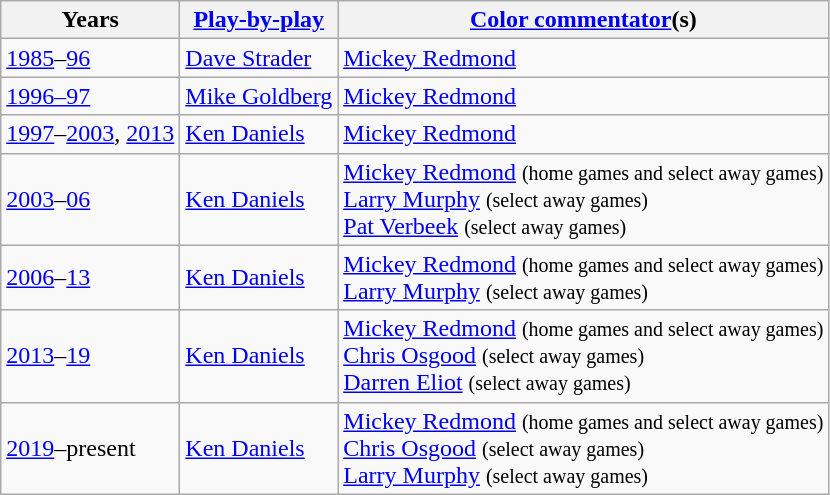<table class="wikitable">
<tr>
<th>Years</th>
<th><a href='#'>Play-by-play</a></th>
<th><a href='#'>Color commentator</a>(s)</th>
</tr>
<tr>
<td><a href='#'>1985</a>–<a href='#'>96</a></td>
<td><a href='#'>Dave Strader</a></td>
<td><a href='#'>Mickey Redmond</a></td>
</tr>
<tr>
<td><a href='#'>1996–97</a></td>
<td><a href='#'>Mike Goldberg</a></td>
<td><a href='#'>Mickey Redmond</a></td>
</tr>
<tr>
<td><a href='#'>1997</a>–<a href='#'>2003</a>, <a href='#'>2013</a></td>
<td><a href='#'>Ken Daniels</a></td>
<td><a href='#'>Mickey Redmond</a></td>
</tr>
<tr>
<td><a href='#'>2003</a>–<a href='#'>06</a></td>
<td><a href='#'>Ken Daniels</a></td>
<td><a href='#'>Mickey Redmond</a> <small>(home games and select away games)</small><br><a href='#'>Larry Murphy</a> <small>(select away games)</small><br><a href='#'>Pat Verbeek</a> <small>(select away games)</small></td>
</tr>
<tr>
<td><a href='#'>2006</a>–<a href='#'>13</a></td>
<td><a href='#'>Ken Daniels</a></td>
<td><a href='#'>Mickey Redmond</a> <small>(home games and select away games)</small><br><a href='#'>Larry Murphy</a> <small>(select away games)</small></td>
</tr>
<tr>
<td><a href='#'>2013</a>–<a href='#'>19</a></td>
<td><a href='#'>Ken Daniels</a></td>
<td><a href='#'>Mickey Redmond</a> <small>(home games and select away games)</small><br><a href='#'>Chris Osgood</a> <small>(select away games)</small><br><a href='#'>Darren Eliot</a> <small>(select away games)</small></td>
</tr>
<tr>
<td><a href='#'>2019</a>–present</td>
<td><a href='#'>Ken Daniels</a></td>
<td><a href='#'>Mickey Redmond</a> <small>(home games and select away games)</small><br><a href='#'>Chris Osgood</a> <small>(select away games)</small><br><a href='#'>Larry Murphy</a> <small>(select away games)</small></td>
</tr>
</table>
